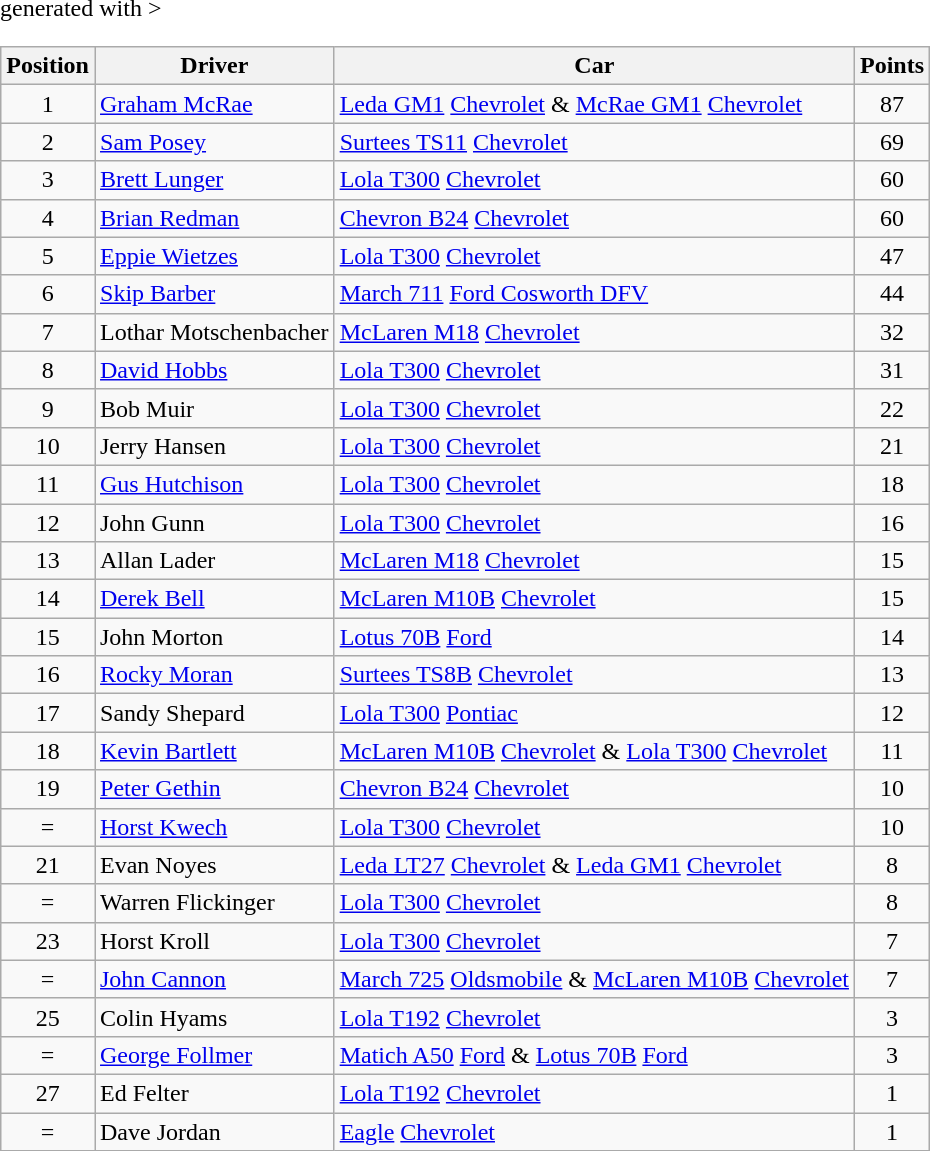<table class="wikitable" <hiddentext>generated with >
<tr style="font-weight:bold">
<th align="center">Position </th>
<th>Driver </th>
<th>Car </th>
<th>Points </th>
</tr>
<tr>
<td height="14" align="center">1</td>
<td> <a href='#'>Graham McRae</a></td>
<td><a href='#'>Leda GM1</a> <a href='#'>Chevrolet</a> & <a href='#'>McRae GM1</a> <a href='#'>Chevrolet</a></td>
<td align="center">87</td>
</tr>
<tr>
<td height="14" align="center">2</td>
<td> <a href='#'>Sam Posey</a></td>
<td><a href='#'>Surtees TS11</a> <a href='#'>Chevrolet</a></td>
<td align="center">69</td>
</tr>
<tr>
<td height="14" align="center">3</td>
<td> <a href='#'>Brett Lunger</a></td>
<td><a href='#'>Lola T300</a> <a href='#'>Chevrolet</a></td>
<td align="center">60</td>
</tr>
<tr>
<td height="14" align="center">4</td>
<td> <a href='#'>Brian Redman</a></td>
<td><a href='#'>Chevron B24</a> <a href='#'>Chevrolet</a></td>
<td align="center">60</td>
</tr>
<tr>
<td height="14" align="center">5</td>
<td> <a href='#'>Eppie Wietzes</a></td>
<td><a href='#'>Lola T300</a> <a href='#'>Chevrolet</a></td>
<td align="center">47</td>
</tr>
<tr>
<td height="14" align="center">6</td>
<td> <a href='#'>Skip Barber</a></td>
<td><a href='#'>March 711</a> <a href='#'>Ford Cosworth DFV</a></td>
<td align="center">44</td>
</tr>
<tr>
<td height="14" align="center">7</td>
<td> Lothar Motschenbacher</td>
<td><a href='#'>McLaren M18</a> <a href='#'>Chevrolet</a></td>
<td align="center">32</td>
</tr>
<tr>
<td height="14" align="center">8</td>
<td> <a href='#'>David Hobbs</a></td>
<td><a href='#'>Lola T300</a> <a href='#'>Chevrolet</a></td>
<td align="center">31</td>
</tr>
<tr>
<td height="14" align="center">9</td>
<td> Bob Muir</td>
<td><a href='#'>Lola T300</a> <a href='#'>Chevrolet</a></td>
<td align="center">22</td>
</tr>
<tr>
<td height="14" align="center">10</td>
<td> Jerry Hansen</td>
<td><a href='#'>Lola T300</a> <a href='#'>Chevrolet</a></td>
<td align="center">21</td>
</tr>
<tr>
<td height="14" align="center">11</td>
<td> <a href='#'>Gus Hutchison</a></td>
<td><a href='#'>Lola T300</a> <a href='#'>Chevrolet</a></td>
<td align="center">18</td>
</tr>
<tr>
<td height="14" align="center">12</td>
<td> John Gunn</td>
<td><a href='#'>Lola T300</a> <a href='#'>Chevrolet</a></td>
<td align="center">16</td>
</tr>
<tr>
<td height="14" align="center">13</td>
<td> Allan Lader</td>
<td><a href='#'>McLaren M18</a> <a href='#'>Chevrolet</a></td>
<td align="center">15</td>
</tr>
<tr>
<td height="14" align="center">14</td>
<td> <a href='#'>Derek Bell</a></td>
<td><a href='#'>McLaren M10B</a> <a href='#'>Chevrolet</a></td>
<td align="center">15</td>
</tr>
<tr>
<td height="14" align="center">15</td>
<td> John Morton</td>
<td><a href='#'>Lotus 70B</a> <a href='#'>Ford</a></td>
<td align="center">14</td>
</tr>
<tr>
<td height="14" align="center">16</td>
<td> <a href='#'>Rocky Moran</a></td>
<td><a href='#'>Surtees TS8B</a> <a href='#'>Chevrolet</a></td>
<td align="center">13</td>
</tr>
<tr>
<td height="14" align="center">17</td>
<td> Sandy Shepard</td>
<td><a href='#'>Lola T300</a> <a href='#'>Pontiac</a></td>
<td align="center">12</td>
</tr>
<tr>
<td height="14" align="center">18</td>
<td> <a href='#'>Kevin Bartlett</a></td>
<td><a href='#'>McLaren M10B</a> <a href='#'>Chevrolet</a> & <a href='#'>Lola T300</a> <a href='#'>Chevrolet</a></td>
<td align="center">11</td>
</tr>
<tr>
<td height="14" align="center">19</td>
<td> <a href='#'>Peter Gethin</a></td>
<td><a href='#'>Chevron B24</a> <a href='#'>Chevrolet</a></td>
<td align="center">10</td>
</tr>
<tr>
<td height="14" align="center">=</td>
<td> <a href='#'>Horst Kwech</a></td>
<td><a href='#'>Lola T300</a> <a href='#'>Chevrolet</a></td>
<td align="center">10</td>
</tr>
<tr>
<td height="14" align="center">21</td>
<td> Evan Noyes</td>
<td><a href='#'>Leda LT27</a> <a href='#'>Chevrolet</a> & <a href='#'>Leda GM1</a> <a href='#'>Chevrolet</a></td>
<td align="center">8</td>
</tr>
<tr>
<td height="14" align="center">=</td>
<td> Warren Flickinger</td>
<td><a href='#'>Lola T300</a> <a href='#'>Chevrolet</a></td>
<td align="center">8</td>
</tr>
<tr>
<td height="14" align="center">23</td>
<td> Horst Kroll</td>
<td><a href='#'>Lola T300</a> <a href='#'>Chevrolet</a></td>
<td align="center">7</td>
</tr>
<tr>
<td height="14" align="center">=</td>
<td> <a href='#'>John Cannon</a></td>
<td><a href='#'>March 725</a> <a href='#'>Oldsmobile</a> & <a href='#'>McLaren M10B</a> <a href='#'>Chevrolet</a></td>
<td align="center">7</td>
</tr>
<tr>
<td height="14" align="center">25</td>
<td> Colin Hyams</td>
<td><a href='#'>Lola T192</a> <a href='#'>Chevrolet</a></td>
<td align="center">3</td>
</tr>
<tr>
<td height="14" align="center">=</td>
<td> <a href='#'>George Follmer</a></td>
<td><a href='#'>Matich A50</a> <a href='#'>Ford</a> & <a href='#'>Lotus 70B</a> <a href='#'>Ford</a></td>
<td align="center">3</td>
</tr>
<tr>
<td height="14" align="center">27</td>
<td> Ed Felter</td>
<td><a href='#'>Lola T192</a> <a href='#'>Chevrolet</a></td>
<td align="center">1</td>
</tr>
<tr>
<td height="14" align="center">=</td>
<td> Dave Jordan</td>
<td><a href='#'>Eagle</a> <a href='#'>Chevrolet</a></td>
<td align="center">1</td>
</tr>
</table>
